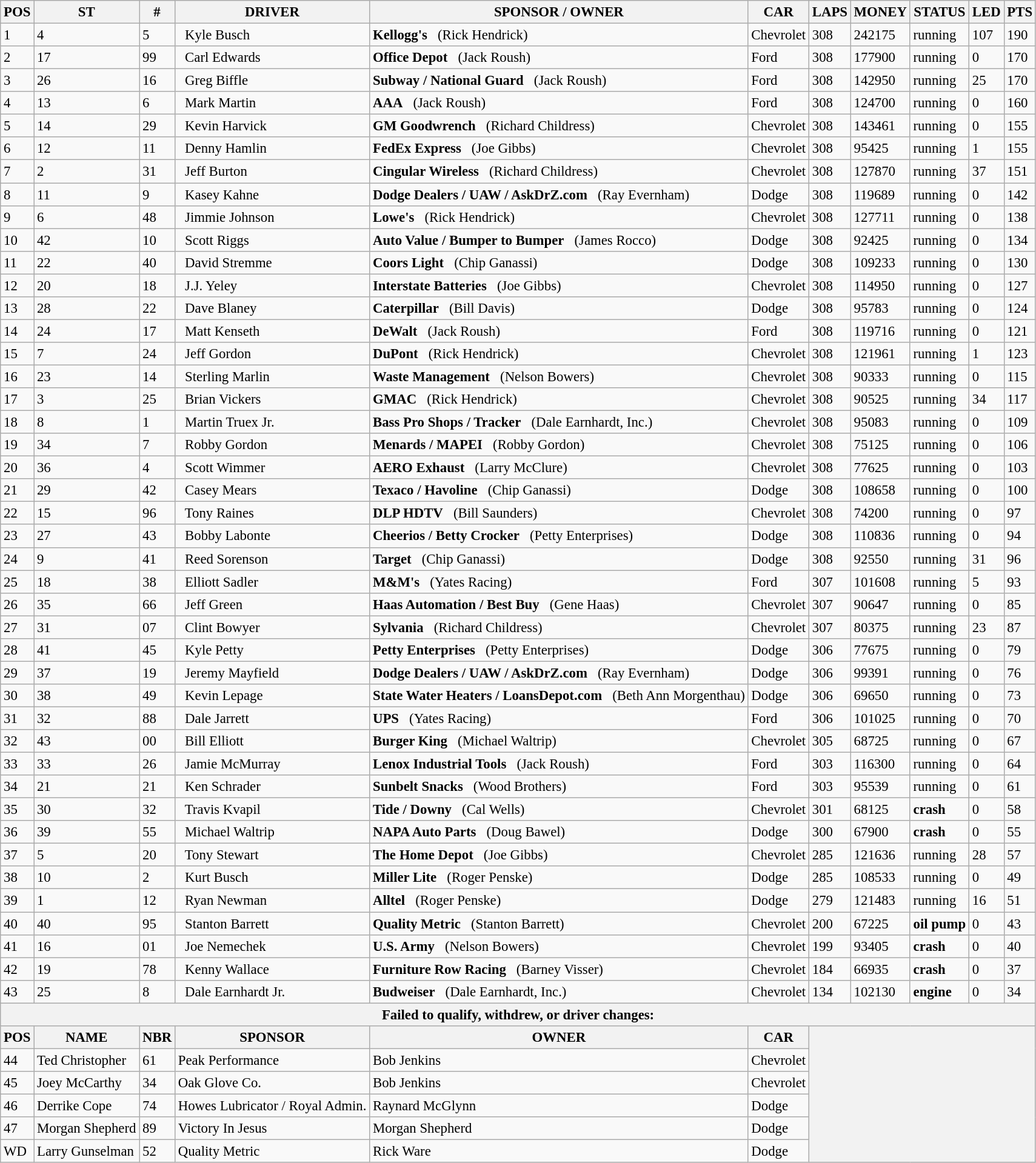<table class="wikitable" style="font-size:95%">
<tr>
<th>POS</th>
<th>ST</th>
<th>#</th>
<th>DRIVER</th>
<th>SPONSOR / OWNER</th>
<th>CAR</th>
<th>LAPS</th>
<th>MONEY</th>
<th>STATUS</th>
<th>LED</th>
<th>PTS</th>
</tr>
<tr>
<td>1</td>
<td>4</td>
<td>5</td>
<td>  Kyle Busch</td>
<td><strong>Kellogg's</strong>   (Rick Hendrick)</td>
<td>Chevrolet</td>
<td>308</td>
<td>242175</td>
<td>running</td>
<td>107</td>
<td>190</td>
</tr>
<tr>
<td>2</td>
<td>17</td>
<td>99</td>
<td>  Carl Edwards</td>
<td><strong>Office Depot</strong>   (Jack Roush)</td>
<td>Ford</td>
<td>308</td>
<td>177900</td>
<td>running</td>
<td>0</td>
<td>170</td>
</tr>
<tr>
<td>3</td>
<td>26</td>
<td>16</td>
<td>  Greg Biffle</td>
<td><strong>Subway / National Guard</strong>   (Jack Roush)</td>
<td>Ford</td>
<td>308</td>
<td>142950</td>
<td>running</td>
<td>25</td>
<td>170</td>
</tr>
<tr>
<td>4</td>
<td>13</td>
<td>6</td>
<td>  Mark Martin</td>
<td><strong>AAA</strong>   (Jack Roush)</td>
<td>Ford</td>
<td>308</td>
<td>124700</td>
<td>running</td>
<td>0</td>
<td>160</td>
</tr>
<tr>
<td>5</td>
<td>14</td>
<td>29</td>
<td>  Kevin Harvick</td>
<td><strong>GM Goodwrench</strong>   (Richard Childress)</td>
<td>Chevrolet</td>
<td>308</td>
<td>143461</td>
<td>running</td>
<td>0</td>
<td>155</td>
</tr>
<tr>
<td>6</td>
<td>12</td>
<td>11</td>
<td>  Denny Hamlin</td>
<td><strong>FedEx Express</strong>   (Joe Gibbs)</td>
<td>Chevrolet</td>
<td>308</td>
<td>95425</td>
<td>running</td>
<td>1</td>
<td>155</td>
</tr>
<tr>
<td>7</td>
<td>2</td>
<td>31</td>
<td>  Jeff Burton</td>
<td><strong>Cingular Wireless</strong>   (Richard Childress)</td>
<td>Chevrolet</td>
<td>308</td>
<td>127870</td>
<td>running</td>
<td>37</td>
<td>151</td>
</tr>
<tr>
<td>8</td>
<td>11</td>
<td>9</td>
<td>  Kasey Kahne</td>
<td><strong>Dodge Dealers / UAW / AskDrZ.com</strong>   (Ray Evernham)</td>
<td>Dodge</td>
<td>308</td>
<td>119689</td>
<td>running</td>
<td>0</td>
<td>142</td>
</tr>
<tr>
<td>9</td>
<td>6</td>
<td>48</td>
<td>  Jimmie Johnson</td>
<td><strong>Lowe's</strong>   (Rick Hendrick)</td>
<td>Chevrolet</td>
<td>308</td>
<td>127711</td>
<td>running</td>
<td>0</td>
<td>138</td>
</tr>
<tr>
<td>10</td>
<td>42</td>
<td>10</td>
<td>  Scott Riggs</td>
<td><strong>Auto Value / Bumper to Bumper</strong>   (James Rocco)</td>
<td>Dodge</td>
<td>308</td>
<td>92425</td>
<td>running</td>
<td>0</td>
<td>134</td>
</tr>
<tr>
<td>11</td>
<td>22</td>
<td>40</td>
<td>  David Stremme</td>
<td><strong>Coors Light</strong>   (Chip Ganassi)</td>
<td>Dodge</td>
<td>308</td>
<td>109233</td>
<td>running</td>
<td>0</td>
<td>130</td>
</tr>
<tr>
<td>12</td>
<td>20</td>
<td>18</td>
<td>  J.J. Yeley</td>
<td><strong>Interstate Batteries</strong>   (Joe Gibbs)</td>
<td>Chevrolet</td>
<td>308</td>
<td>114950</td>
<td>running</td>
<td>0</td>
<td>127</td>
</tr>
<tr>
<td>13</td>
<td>28</td>
<td>22</td>
<td>  Dave Blaney</td>
<td><strong>Caterpillar</strong>   (Bill Davis)</td>
<td>Dodge</td>
<td>308</td>
<td>95783</td>
<td>running</td>
<td>0</td>
<td>124</td>
</tr>
<tr>
<td>14</td>
<td>24</td>
<td>17</td>
<td>  Matt Kenseth</td>
<td><strong>DeWalt</strong>   (Jack Roush)</td>
<td>Ford</td>
<td>308</td>
<td>119716</td>
<td>running</td>
<td>0</td>
<td>121</td>
</tr>
<tr>
<td>15</td>
<td>7</td>
<td>24</td>
<td>  Jeff Gordon</td>
<td><strong>DuPont</strong>   (Rick Hendrick)</td>
<td>Chevrolet</td>
<td>308</td>
<td>121961</td>
<td>running</td>
<td>1</td>
<td>123</td>
</tr>
<tr>
<td>16</td>
<td>23</td>
<td>14</td>
<td>  Sterling Marlin</td>
<td><strong>Waste Management</strong>   (Nelson Bowers)</td>
<td>Chevrolet</td>
<td>308</td>
<td>90333</td>
<td>running</td>
<td>0</td>
<td>115</td>
</tr>
<tr>
<td>17</td>
<td>3</td>
<td>25</td>
<td>  Brian Vickers</td>
<td><strong>GMAC</strong>   (Rick Hendrick)</td>
<td>Chevrolet</td>
<td>308</td>
<td>90525</td>
<td>running</td>
<td>34</td>
<td>117</td>
</tr>
<tr>
<td>18</td>
<td>8</td>
<td>1</td>
<td>  Martin Truex Jr.</td>
<td><strong>Bass Pro Shops / Tracker</strong>   (Dale Earnhardt, Inc.)</td>
<td>Chevrolet</td>
<td>308</td>
<td>95083</td>
<td>running</td>
<td>0</td>
<td>109</td>
</tr>
<tr>
<td>19</td>
<td>34</td>
<td>7</td>
<td>  Robby Gordon</td>
<td><strong>Menards / MAPEI</strong>   (Robby Gordon)</td>
<td>Chevrolet</td>
<td>308</td>
<td>75125</td>
<td>running</td>
<td>0</td>
<td>106</td>
</tr>
<tr>
<td>20</td>
<td>36</td>
<td>4</td>
<td>  Scott Wimmer</td>
<td><strong>AERO Exhaust</strong>   (Larry McClure)</td>
<td>Chevrolet</td>
<td>308</td>
<td>77625</td>
<td>running</td>
<td>0</td>
<td>103</td>
</tr>
<tr>
<td>21</td>
<td>29</td>
<td>42</td>
<td>  Casey Mears</td>
<td><strong>Texaco / Havoline</strong>   (Chip Ganassi)</td>
<td>Dodge</td>
<td>308</td>
<td>108658</td>
<td>running</td>
<td>0</td>
<td>100</td>
</tr>
<tr>
<td>22</td>
<td>15</td>
<td>96</td>
<td>  Tony Raines</td>
<td><strong>DLP HDTV</strong>   (Bill Saunders)</td>
<td>Chevrolet</td>
<td>308</td>
<td>74200</td>
<td>running</td>
<td>0</td>
<td>97</td>
</tr>
<tr>
<td>23</td>
<td>27</td>
<td>43</td>
<td>  Bobby Labonte</td>
<td><strong>Cheerios / Betty Crocker</strong>   (Petty Enterprises)</td>
<td>Dodge</td>
<td>308</td>
<td>110836</td>
<td>running</td>
<td>0</td>
<td>94</td>
</tr>
<tr>
<td>24</td>
<td>9</td>
<td>41</td>
<td>  Reed Sorenson</td>
<td><strong>Target</strong>   (Chip Ganassi)</td>
<td>Dodge</td>
<td>308</td>
<td>92550</td>
<td>running</td>
<td>31</td>
<td>96</td>
</tr>
<tr>
<td>25</td>
<td>18</td>
<td>38</td>
<td>  Elliott Sadler</td>
<td><strong>M&M's</strong>   (Yates Racing)</td>
<td>Ford</td>
<td>307</td>
<td>101608</td>
<td>running</td>
<td>5</td>
<td>93</td>
</tr>
<tr>
<td>26</td>
<td>35</td>
<td>66</td>
<td>  Jeff Green</td>
<td><strong>Haas Automation / Best Buy</strong>   (Gene Haas)</td>
<td>Chevrolet</td>
<td>307</td>
<td>90647</td>
<td>running</td>
<td>0</td>
<td>85</td>
</tr>
<tr>
<td>27</td>
<td>31</td>
<td>07</td>
<td>  Clint Bowyer</td>
<td><strong>Sylvania</strong>   (Richard Childress)</td>
<td>Chevrolet</td>
<td>307</td>
<td>80375</td>
<td>running</td>
<td>23</td>
<td>87</td>
</tr>
<tr>
<td>28</td>
<td>41</td>
<td>45</td>
<td>  Kyle Petty</td>
<td><strong>Petty Enterprises</strong>   (Petty Enterprises)</td>
<td>Dodge</td>
<td>306</td>
<td>77675</td>
<td>running</td>
<td>0</td>
<td>79</td>
</tr>
<tr>
<td>29</td>
<td>37</td>
<td>19</td>
<td>  Jeremy Mayfield</td>
<td><strong>Dodge Dealers / UAW / AskDrZ.com</strong>   (Ray Evernham)</td>
<td>Dodge</td>
<td>306</td>
<td>99391</td>
<td>running</td>
<td>0</td>
<td>76</td>
</tr>
<tr>
<td>30</td>
<td>38</td>
<td>49</td>
<td>  Kevin Lepage</td>
<td><strong>State Water Heaters / LoansDepot.com</strong>   (Beth Ann Morgenthau)</td>
<td>Dodge</td>
<td>306</td>
<td>69650</td>
<td>running</td>
<td>0</td>
<td>73</td>
</tr>
<tr>
<td>31</td>
<td>32</td>
<td>88</td>
<td>  Dale Jarrett</td>
<td><strong>UPS</strong>   (Yates Racing)</td>
<td>Ford</td>
<td>306</td>
<td>101025</td>
<td>running</td>
<td>0</td>
<td>70</td>
</tr>
<tr>
<td>32</td>
<td>43</td>
<td>00</td>
<td>  Bill Elliott</td>
<td><strong>Burger King</strong>   (Michael Waltrip)</td>
<td>Chevrolet</td>
<td>305</td>
<td>68725</td>
<td>running</td>
<td>0</td>
<td>67</td>
</tr>
<tr>
<td>33</td>
<td>33</td>
<td>26</td>
<td>  Jamie McMurray</td>
<td><strong>Lenox Industrial Tools</strong>   (Jack Roush)</td>
<td>Ford</td>
<td>303</td>
<td>116300</td>
<td>running</td>
<td>0</td>
<td>64</td>
</tr>
<tr>
<td>34</td>
<td>21</td>
<td>21</td>
<td>  Ken Schrader</td>
<td><strong>Sunbelt Snacks</strong>   (Wood Brothers)</td>
<td>Ford</td>
<td>303</td>
<td>95539</td>
<td>running</td>
<td>0</td>
<td>61</td>
</tr>
<tr>
<td>35</td>
<td>30</td>
<td>32</td>
<td>  Travis Kvapil</td>
<td><strong>Tide / Downy</strong>   (Cal Wells)</td>
<td>Chevrolet</td>
<td>301</td>
<td>68125</td>
<td><strong>crash</strong></td>
<td>0</td>
<td>58</td>
</tr>
<tr>
<td>36</td>
<td>39</td>
<td>55</td>
<td>  Michael Waltrip</td>
<td><strong>NAPA Auto Parts</strong>   (Doug Bawel)</td>
<td>Dodge</td>
<td>300</td>
<td>67900</td>
<td><strong>crash</strong></td>
<td>0</td>
<td>55</td>
</tr>
<tr>
<td>37</td>
<td>5</td>
<td>20</td>
<td>  Tony Stewart</td>
<td><strong>The Home Depot</strong>   (Joe Gibbs)</td>
<td>Chevrolet</td>
<td>285</td>
<td>121636</td>
<td>running</td>
<td>28</td>
<td>57</td>
</tr>
<tr>
<td>38</td>
<td>10</td>
<td>2</td>
<td>  Kurt Busch</td>
<td><strong>Miller Lite</strong>   (Roger Penske)</td>
<td>Dodge</td>
<td>285</td>
<td>108533</td>
<td>running</td>
<td>0</td>
<td>49</td>
</tr>
<tr>
<td>39</td>
<td>1</td>
<td>12</td>
<td>  Ryan Newman</td>
<td><strong>Alltel</strong>   (Roger Penske)</td>
<td>Dodge</td>
<td>279</td>
<td>121483</td>
<td>running</td>
<td>16</td>
<td>51</td>
</tr>
<tr>
<td>40</td>
<td>40</td>
<td>95</td>
<td>  Stanton Barrett</td>
<td><strong>Quality Metric</strong>   (Stanton Barrett)</td>
<td>Chevrolet</td>
<td>200</td>
<td>67225</td>
<td><strong>oil pump</strong></td>
<td>0</td>
<td>43</td>
</tr>
<tr>
<td>41</td>
<td>16</td>
<td>01</td>
<td>  Joe Nemechek</td>
<td><strong>U.S. Army</strong>   (Nelson Bowers)</td>
<td>Chevrolet</td>
<td>199</td>
<td>93405</td>
<td><strong>crash</strong></td>
<td>0</td>
<td>40</td>
</tr>
<tr>
<td>42</td>
<td>19</td>
<td>78</td>
<td>  Kenny Wallace</td>
<td><strong>Furniture Row Racing</strong>   (Barney Visser)</td>
<td>Chevrolet</td>
<td>184</td>
<td>66935</td>
<td><strong>crash</strong></td>
<td>0</td>
<td>37</td>
</tr>
<tr>
<td>43</td>
<td>25</td>
<td>8</td>
<td>  Dale Earnhardt Jr.</td>
<td><strong>Budweiser</strong>   (Dale Earnhardt, Inc.)</td>
<td>Chevrolet</td>
<td>134</td>
<td>102130</td>
<td><strong>engine</strong></td>
<td>0</td>
<td>34</td>
</tr>
<tr>
<th colspan="11">Failed to qualify, withdrew, or driver changes:</th>
</tr>
<tr>
<th>POS</th>
<th>NAME</th>
<th>NBR</th>
<th>SPONSOR</th>
<th>OWNER</th>
<th>CAR</th>
<th colspan="5" rowspan="6"></th>
</tr>
<tr>
<td>44</td>
<td>Ted Christopher</td>
<td>61</td>
<td>Peak Performance</td>
<td>Bob Jenkins</td>
<td>Chevrolet</td>
</tr>
<tr>
<td>45</td>
<td>Joey McCarthy</td>
<td>34</td>
<td>Oak Glove Co.</td>
<td>Bob Jenkins</td>
<td>Chevrolet</td>
</tr>
<tr>
<td>46</td>
<td>Derrike Cope</td>
<td>74</td>
<td>Howes Lubricator / Royal Admin.</td>
<td>Raynard McGlynn</td>
<td>Dodge</td>
</tr>
<tr>
<td>47</td>
<td>Morgan Shepherd</td>
<td>89</td>
<td>Victory In Jesus</td>
<td>Morgan Shepherd</td>
<td>Dodge</td>
</tr>
<tr>
<td>WD</td>
<td>Larry Gunselman</td>
<td>52</td>
<td>Quality Metric</td>
<td>Rick Ware</td>
<td>Dodge</td>
</tr>
</table>
